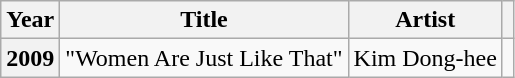<table class="wikitable plainrowheaders">
<tr>
<th scope="col">Year</th>
<th scope="col">Title</th>
<th scope="col">Artist</th>
<th scope="col" class="unsortable"></th>
</tr>
<tr>
<th scope="row">2009</th>
<td>"Women Are Just Like That" </td>
<td>Kim Dong-hee</td>
<td></td>
</tr>
</table>
